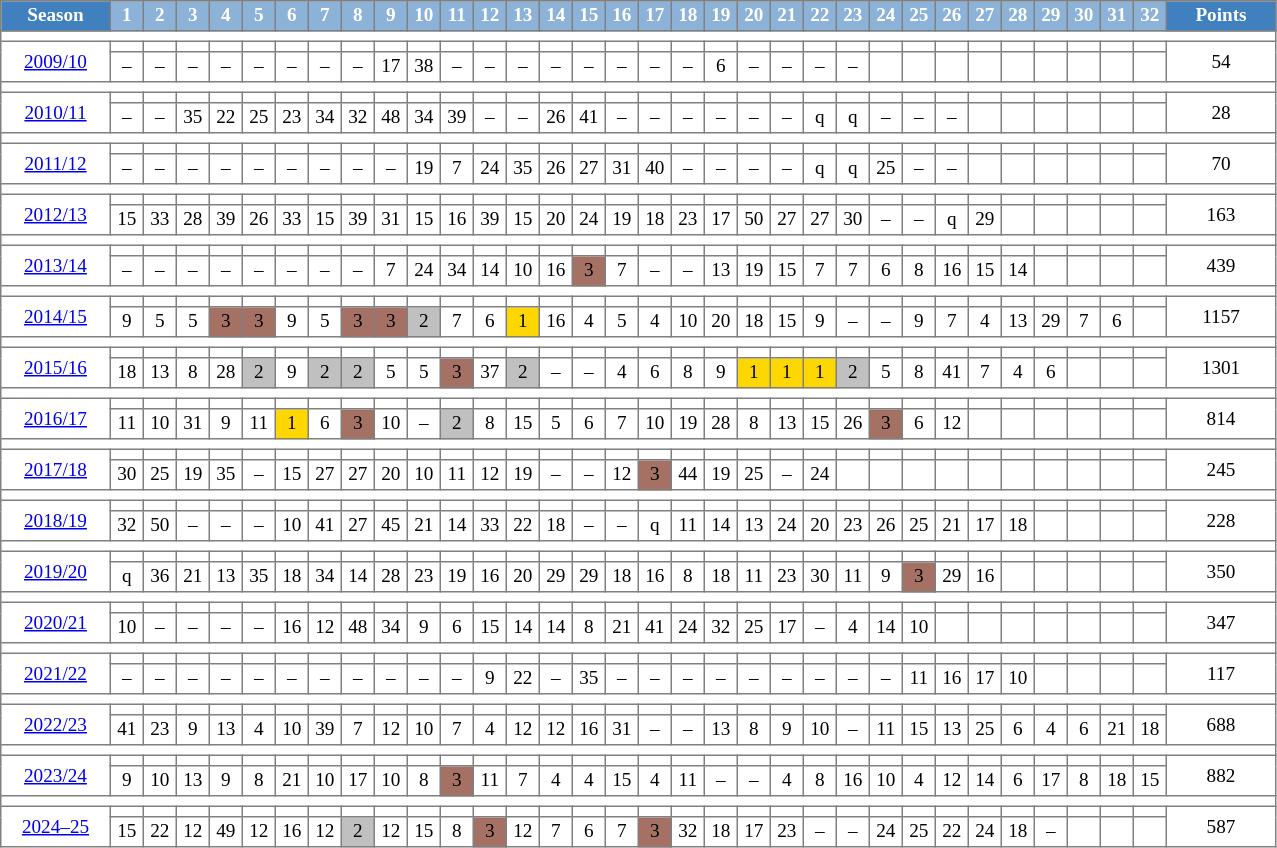<table cellpadding="3" cellspacing="0" border="1" style="background:#ffffff; font-size:80%; line-height:13px; border:grey solid 1px; border-collapse:collapse;">
<tr style="background:#ccc; text-align:center; color:white">
<td style="background:#4180be;" width="65px"><strong>Season</strong></td>
<td style="background:#8CB2D8;" width="15px"><strong>1</strong></td>
<td style="background:#8CB2D8;" width="15px"><strong>2</strong></td>
<td style="background:#8CB2D8;" width="15px"><strong>3</strong></td>
<td style="background:#8CB2D8;" width="15px"><strong>4</strong></td>
<td style="background:#8CB2D8;" width="15px"><strong>5</strong></td>
<td style="background:#8CB2D8;" width="15px"><strong>6</strong></td>
<td style="background:#8CB2D8;" width="15px"><strong>7</strong></td>
<td style="background:#8CB2D8;" width="15px"><strong>8</strong></td>
<td style="background:#8CB2D8;" width="15px"><strong>9</strong></td>
<td style="background:#8CB2D8;" width="15px"><strong>10</strong></td>
<td style="background:#8CB2D8;" width="15px"><strong>11</strong></td>
<td style="background:#8CB2D8;" width="15px"><strong>12</strong></td>
<td style="background:#8CB2D8;" width="15px"><strong>13</strong></td>
<td style="background:#8CB2D8;" width="15px"><strong>14</strong></td>
<td style="background:#8CB2D8;" width="15px"><strong>15</strong></td>
<td style="background:#8CB2D8;" width="15px"><strong>16</strong></td>
<td style="background:#8CB2D8;" width="15px"><strong>17</strong></td>
<td style="background:#8CB2D8;" width="15px"><strong>18</strong></td>
<td style="background:#8CB2D8;" width="15px"><strong>19</strong></td>
<td style="background:#8CB2D8;" width="15px"><strong>20</strong></td>
<td style="background:#8CB2D8;" width="15px"><strong>21</strong></td>
<td style="background:#8CB2D8;" width="15px"><strong>22</strong></td>
<td style="background:#8CB2D8;" width="15px"><strong>23</strong></td>
<td style="background:#8CB2D8;" width="15px"><strong>24</strong></td>
<td style="background:#8CB2D8;" width="15px"><strong>25</strong></td>
<td style="background:#8CB2D8;" width="15px"><strong>26</strong></td>
<td style="background:#8CB2D8;" width="15px"><strong>27</strong></td>
<td style="background:#8CB2D8;" width="15px"><strong>28</strong></td>
<td style="background:#8CB2D8;" width="15px"><strong>29</strong></td>
<td style="background:#8CB2D8;" width="15px"><strong>30</strong></td>
<td style="background:#8CB2D8;" width="15px"><strong>31</strong></td>
<td style="background:#8CB2D8;" width="15px"><strong>32</strong></td>
<td style="background:#4180be;" width="30px"><strong>Points</strong></td>
</tr>
<tr>
<td colspan=34></td>
</tr>
<tr align=center>
<td rowspan=2 width=66px><a href='#'>2009/10</a></td>
<th></th>
<th></th>
<th></th>
<th></th>
<th></th>
<th></th>
<th></th>
<th></th>
<th></th>
<th></th>
<th></th>
<th></th>
<th></th>
<th></th>
<th></th>
<th></th>
<th></th>
<th></th>
<th></th>
<th></th>
<th></th>
<th></th>
<th></th>
<th></th>
<th></th>
<th></th>
<th></th>
<th></th>
<th></th>
<th></th>
<th></th>
<th></th>
<td rowspan=2 width=66px>54</td>
</tr>
<tr align=center>
<td>–</td>
<td>–</td>
<td>–</td>
<td>–</td>
<td>–</td>
<td>–</td>
<td>–</td>
<td>–</td>
<td>17</td>
<td>38</td>
<td>–</td>
<td>–</td>
<td>–</td>
<td>–</td>
<td>–</td>
<td>–</td>
<td>–</td>
<td>–</td>
<td>6</td>
<td>–</td>
<td>–</td>
<td>–</td>
<td>–</td>
<td></td>
<th></th>
<th></th>
<th></th>
<th></th>
<th></th>
<th></th>
<th></th>
<th></th>
</tr>
<tr>
<td colspan=34></td>
</tr>
<tr align=center>
<td rowspan=2 width=66px><a href='#'>2010/11</a></td>
<th></th>
<th></th>
<th></th>
<th></th>
<th></th>
<th></th>
<th></th>
<th></th>
<th></th>
<th></th>
<th></th>
<th></th>
<th></th>
<th></th>
<th></th>
<th></th>
<th></th>
<th></th>
<th></th>
<th></th>
<th></th>
<th></th>
<th></th>
<th></th>
<th></th>
<th></th>
<th></th>
<th></th>
<th></th>
<th></th>
<th></th>
<th></th>
<td rowspan=2 width=66px>28</td>
</tr>
<tr align=center>
<td>–</td>
<td>–</td>
<td>35</td>
<td>22</td>
<td>25</td>
<td>23</td>
<td>34</td>
<td>32</td>
<td>48</td>
<td>34</td>
<td>39</td>
<td>–</td>
<td>–</td>
<td>26</td>
<td>41</td>
<td>–</td>
<td>–</td>
<td>–</td>
<td>–</td>
<td>–</td>
<td>–</td>
<td>q</td>
<td>q</td>
<td>–</td>
<td>–</td>
<td>–</td>
<td></td>
<th></th>
<th></th>
<th></th>
<th></th>
<th></th>
</tr>
<tr>
<td colspan=34></td>
</tr>
<tr align=center>
<td rowspan=2 width=66px><a href='#'>2011/12</a></td>
<th></th>
<th></th>
<th></th>
<th></th>
<th></th>
<th></th>
<th></th>
<th></th>
<th></th>
<th></th>
<th></th>
<th></th>
<th></th>
<th></th>
<th></th>
<th></th>
<th></th>
<th></th>
<th></th>
<th></th>
<th></th>
<th></th>
<th></th>
<th></th>
<th></th>
<th></th>
<th></th>
<th></th>
<th></th>
<th></th>
<th></th>
<th></th>
<td rowspan=2 width=66px>70</td>
</tr>
<tr align=center>
<td>–</td>
<td>–</td>
<td>–</td>
<td>–</td>
<td>–</td>
<td>–</td>
<td>–</td>
<td>–</td>
<td>–</td>
<td>19</td>
<td>7</td>
<td>24</td>
<td>35</td>
<td>26</td>
<td>27</td>
<td>31</td>
<td>40</td>
<td>–</td>
<td>–</td>
<td>–</td>
<td>–</td>
<td>q</td>
<td>q</td>
<td>25</td>
<td>–</td>
<td>–</td>
<td></td>
<th></th>
<th></th>
<th></th>
<th></th>
<th></th>
</tr>
<tr>
<td colspan=34></td>
</tr>
<tr align=center>
<td rowspan=2 width=66px><a href='#'>2012/13</a></td>
<th></th>
<th></th>
<th></th>
<th></th>
<th></th>
<th></th>
<th></th>
<th></th>
<th></th>
<th></th>
<th></th>
<th></th>
<th></th>
<th></th>
<th></th>
<th></th>
<th></th>
<th></th>
<th></th>
<th></th>
<th></th>
<th></th>
<th></th>
<th></th>
<th></th>
<th></th>
<th></th>
<th></th>
<th></th>
<th></th>
<th></th>
<th></th>
<td rowspan=2 width=66px>163</td>
</tr>
<tr align=center>
<td>15</td>
<td>33</td>
<td>28</td>
<td>39</td>
<td>26</td>
<td>33</td>
<td>15</td>
<td>39</td>
<td>31</td>
<td>15</td>
<td>16</td>
<td>39</td>
<td>15</td>
<td>20</td>
<td>24</td>
<td>19</td>
<td>18</td>
<td>23</td>
<td>17</td>
<td>50</td>
<td>27</td>
<td>27</td>
<td>30</td>
<td>–</td>
<td>–</td>
<td>q</td>
<td>29</td>
<td></td>
<th></th>
<th></th>
<th></th>
<th></th>
</tr>
<tr>
<td colspan=34></td>
</tr>
<tr align=center>
<td rowspan=2 width=66px><a href='#'>2013/14</a></td>
<th></th>
<th></th>
<th></th>
<th></th>
<th></th>
<th></th>
<th></th>
<th></th>
<th></th>
<th></th>
<th></th>
<th></th>
<th></th>
<th></th>
<th></th>
<th></th>
<th></th>
<th></th>
<th></th>
<th></th>
<th></th>
<th></th>
<th></th>
<th></th>
<th></th>
<th></th>
<th></th>
<th></th>
<th></th>
<th></th>
<th></th>
<th></th>
<td rowspan=2 width=66px>439</td>
</tr>
<tr align=center>
<td>–</td>
<td>–</td>
<td>–</td>
<td>–</td>
<td>–</td>
<td>–</td>
<td>–</td>
<td>–</td>
<td>7</td>
<td>24</td>
<td>34</td>
<td>14</td>
<td>10</td>
<td>16</td>
<td bgcolor=#a57164>3</td>
<td>7</td>
<td>–</td>
<td>–</td>
<td>13</td>
<td>19</td>
<td>15</td>
<td>7</td>
<td>7</td>
<td>6</td>
<td>8</td>
<td>16</td>
<td>15</td>
<td>14</td>
<td></td>
<th></th>
<th></th>
<th></th>
</tr>
<tr>
<td colspan=34></td>
</tr>
<tr align=center>
<td rowspan=2 width=66px><a href='#'>2014/15</a></td>
<th></th>
<th></th>
<th></th>
<th></th>
<th></th>
<th></th>
<th></th>
<th></th>
<th></th>
<th></th>
<th></th>
<th></th>
<th></th>
<th></th>
<th></th>
<th></th>
<th></th>
<th></th>
<th></th>
<th></th>
<th></th>
<th></th>
<th></th>
<th></th>
<th></th>
<th></th>
<th></th>
<th></th>
<th></th>
<th></th>
<th></th>
<th></th>
<td rowspan=2 width=66px>1157</td>
</tr>
<tr align=center>
<td>9</td>
<td>5</td>
<td>5</td>
<td bgcolor=#a57164>3</td>
<td bgcolor=#a57164>3</td>
<td>9</td>
<td>5</td>
<td bgcolor=#a57164>3</td>
<td bgcolor=#a57164>3</td>
<td bgcolor=silver>2</td>
<td>7</td>
<td>6</td>
<td bgcolor=gold>1</td>
<td>16</td>
<td>4</td>
<td>5</td>
<td>4</td>
<td>10</td>
<td>20</td>
<td>18</td>
<td>15</td>
<td>9</td>
<td>–</td>
<td>–</td>
<td>9</td>
<td>7</td>
<td>4</td>
<td>13</td>
<td>29</td>
<td>7</td>
<td>6</td>
<td></td>
</tr>
<tr>
<td colspan=34></td>
</tr>
<tr align=center>
<td rowspan=2 width=66px><a href='#'>2015/16</a></td>
<th></th>
<th></th>
<th></th>
<th></th>
<th></th>
<th></th>
<th></th>
<th></th>
<th></th>
<th></th>
<th></th>
<th></th>
<th></th>
<th></th>
<th></th>
<th></th>
<th></th>
<th></th>
<th></th>
<th></th>
<th></th>
<th></th>
<th></th>
<th></th>
<th></th>
<th></th>
<th></th>
<th></th>
<th></th>
<th></th>
<th></th>
<th></th>
<td rowspan=2 width=66px>1301</td>
</tr>
<tr align=center>
<td>18</td>
<td>13</td>
<td>8</td>
<td>28</td>
<td bgcolor=silver>2</td>
<td>9</td>
<td bgcolor=silver>2</td>
<td bgcolor=silver>2</td>
<td>5</td>
<td>5</td>
<td bgcolor=#a57164>3</td>
<td>37</td>
<td bgcolor=silver>2</td>
<td>–</td>
<td>–</td>
<td>4</td>
<td>6</td>
<td>8</td>
<td>9</td>
<td bgcolor=gold>1</td>
<td bgcolor=gold>1</td>
<td bgcolor=gold>1</td>
<td bgcolor=silver>2</td>
<td>5</td>
<td>8</td>
<td>41</td>
<td>7</td>
<td>4</td>
<td>6</td>
<td></td>
<td></td>
<td></td>
</tr>
<tr>
<td colspan=34></td>
</tr>
<tr align=center>
<td rowspan=2 width=66px><a href='#'>2016/17</a></td>
<th></th>
<th></th>
<th></th>
<th></th>
<th></th>
<th></th>
<th></th>
<th></th>
<th></th>
<th></th>
<th></th>
<th></th>
<th></th>
<th></th>
<th></th>
<th></th>
<th></th>
<th></th>
<th></th>
<th></th>
<th></th>
<th></th>
<th></th>
<th></th>
<th></th>
<th></th>
<th></th>
<th></th>
<th></th>
<th></th>
<th></th>
<th></th>
<td rowspan=2 width=66px>814</td>
</tr>
<tr align=center>
<td>11</td>
<td>10</td>
<td>31</td>
<td>9</td>
<td>11</td>
<td bgcolor=gold>1</td>
<td>6</td>
<td bgcolor=#a57164>3</td>
<td>10</td>
<td>–</td>
<td bgcolor=silver>2</td>
<td>8</td>
<td>15</td>
<td>5</td>
<td>6</td>
<td>7</td>
<td>10</td>
<td>19</td>
<td>28</td>
<td>8</td>
<td>13</td>
<td>15</td>
<td>26</td>
<td bgcolor=#a57164>3</td>
<td>6</td>
<td>12</td>
<td></td>
<td></td>
<td></td>
<td></td>
<td></td>
<td></td>
</tr>
<tr>
<td colspan=34></td>
</tr>
<tr align=center>
<td rowspan="2" style="width:66px;"><a href='#'>2017/18</a></td>
<th></th>
<th></th>
<th></th>
<th></th>
<th></th>
<th></th>
<th></th>
<th></th>
<th></th>
<th></th>
<th></th>
<th></th>
<th></th>
<th></th>
<th></th>
<th></th>
<th></th>
<th></th>
<th></th>
<th></th>
<th></th>
<th></th>
<th></th>
<th></th>
<th></th>
<th></th>
<th></th>
<th></th>
<th></th>
<th></th>
<th></th>
<th></th>
<td rowspan="2" style="width:66px;">245</td>
</tr>
<tr align=center>
<td>30</td>
<td>25</td>
<td>19</td>
<td>35</td>
<td>–</td>
<td>15</td>
<td>27</td>
<td>27</td>
<td>20</td>
<td>10</td>
<td>11</td>
<td>12</td>
<td>19</td>
<td>–</td>
<td>–</td>
<td>12</td>
<td bgcolor=#a57164>3</td>
<td>44</td>
<td>19</td>
<td>25</td>
<td>–</td>
<td>24</td>
<td></td>
<td></td>
<td></td>
<td></td>
<td></td>
<td></td>
<td></td>
<td></td>
<td></td>
<td></td>
</tr>
<tr>
<td colspan=34></td>
</tr>
<tr align=center>
<td rowspan="2" style="width:66px;"><a href='#'>2018/19</a></td>
<th></th>
<th></th>
<th></th>
<th></th>
<th></th>
<th></th>
<th></th>
<th></th>
<th></th>
<th></th>
<th></th>
<th></th>
<th></th>
<th></th>
<th></th>
<th></th>
<th></th>
<th></th>
<th></th>
<th></th>
<th></th>
<th></th>
<th></th>
<th></th>
<th></th>
<th></th>
<th></th>
<th></th>
<th></th>
<th></th>
<th></th>
<th></th>
<td rowspan="2" style="width:66px;">228</td>
</tr>
<tr align=center>
<td>32</td>
<td>50</td>
<td>–</td>
<td>–</td>
<td>–</td>
<td>10</td>
<td>41</td>
<td>27</td>
<td>45</td>
<td>21</td>
<td>14</td>
<td>33</td>
<td>22</td>
<td>18</td>
<td>–</td>
<td>–</td>
<td>q</td>
<td>11</td>
<td>14</td>
<td>13</td>
<td>24</td>
<td>20</td>
<td>23</td>
<td>26</td>
<td>25</td>
<td>21</td>
<td>17</td>
<td>18</td>
<td></td>
<td></td>
<td></td>
<td></td>
</tr>
<tr>
<td colspan=34></td>
</tr>
<tr align=center>
<td rowspan="2" style="width:66px;"><a href='#'>2019/20</a></td>
<th></th>
<th></th>
<th></th>
<th></th>
<th></th>
<th></th>
<th></th>
<th></th>
<th></th>
<th></th>
<th></th>
<th></th>
<th></th>
<th></th>
<th></th>
<th></th>
<th></th>
<th></th>
<th></th>
<th></th>
<th></th>
<th></th>
<th></th>
<th></th>
<th></th>
<th></th>
<th></th>
<th></th>
<th></th>
<th></th>
<th></th>
<th></th>
<td rowspan="2" style="width:66px;">350</td>
</tr>
<tr align=center>
<td>q</td>
<td>36</td>
<td>21</td>
<td>13</td>
<td>35</td>
<td>18</td>
<td>34</td>
<td>14</td>
<td>28</td>
<td>23</td>
<td>19</td>
<td>16</td>
<td>20</td>
<td>29</td>
<td>29</td>
<td>18</td>
<td>16</td>
<td>8</td>
<td>18</td>
<td>11</td>
<td>23</td>
<td>30</td>
<td>11</td>
<td>9</td>
<td bgcolor=#a57164>3</td>
<td>29</td>
<td>16</td>
<td></td>
<td></td>
<td></td>
<td></td>
<td></td>
</tr>
<tr>
<td colspan=34></td>
</tr>
<tr align=center>
<td rowspan="2" style="width:66px;"><a href='#'>2020/21</a></td>
<th></th>
<th></th>
<th></th>
<th></th>
<th></th>
<th></th>
<th></th>
<th></th>
<th></th>
<th></th>
<th></th>
<th></th>
<th></th>
<th></th>
<th></th>
<th></th>
<th></th>
<th></th>
<th></th>
<th></th>
<th></th>
<th></th>
<th></th>
<th></th>
<th></th>
<th></th>
<th></th>
<th></th>
<th></th>
<th></th>
<th></th>
<th></th>
<td rowspan="2" style="width:66px;">347</td>
</tr>
<tr align=center>
<td>10</td>
<td>–</td>
<td>–</td>
<td>–</td>
<td>–</td>
<td>16</td>
<td>12</td>
<td>48</td>
<td>34</td>
<td>9</td>
<td>6</td>
<td>15</td>
<td>14</td>
<td>14</td>
<td>8</td>
<td>21</td>
<td>41</td>
<td>24</td>
<td>32</td>
<td>25</td>
<td>17</td>
<td>–</td>
<td>4</td>
<td>14</td>
<td>10</td>
<td></td>
<td></td>
<td></td>
<td></td>
<td></td>
<td></td>
<td></td>
</tr>
<tr>
<td colspan=34></td>
</tr>
<tr align=center>
<td rowspan="2" style="width:66px;"><a href='#'>2021/22</a></td>
<th></th>
<th></th>
<th></th>
<th></th>
<th></th>
<th></th>
<th></th>
<th></th>
<th></th>
<th></th>
<th></th>
<th></th>
<th></th>
<th></th>
<th></th>
<th></th>
<th></th>
<th></th>
<th></th>
<th></th>
<th></th>
<th></th>
<th></th>
<th></th>
<th></th>
<th></th>
<th></th>
<th></th>
<th></th>
<th></th>
<th></th>
<th></th>
<td rowspan="2" style="width:66px;">117</td>
</tr>
<tr align=center>
<td>–</td>
<td>–</td>
<td>–</td>
<td>–</td>
<td>–</td>
<td>–</td>
<td>–</td>
<td>–</td>
<td>–</td>
<td>–</td>
<td>–</td>
<td>9</td>
<td>22</td>
<td>–</td>
<td>35</td>
<td>–</td>
<td>–</td>
<td>–</td>
<td>–</td>
<td>–</td>
<td>–</td>
<td>–</td>
<td>–</td>
<td>–</td>
<td>11</td>
<td>16</td>
<td>17</td>
<td>10</td>
<td></td>
<td></td>
<td></td>
<td></td>
</tr>
<tr>
<td colspan=34></td>
</tr>
<tr align=center>
<td rowspan="2" style="width:66px;"><a href='#'>2022/23</a></td>
<th></th>
<th></th>
<th></th>
<th></th>
<th></th>
<th></th>
<th></th>
<th></th>
<th></th>
<th></th>
<th></th>
<th></th>
<th></th>
<th></th>
<th></th>
<th></th>
<th></th>
<th></th>
<th></th>
<th></th>
<th></th>
<th></th>
<th></th>
<th></th>
<th></th>
<th></th>
<th></th>
<th></th>
<th></th>
<th></th>
<th></th>
<th></th>
<td rowspan="2" style="width:66px;">688</td>
</tr>
<tr align=center>
<td>41</td>
<td>23</td>
<td>9</td>
<td>13</td>
<td>4</td>
<td>10</td>
<td>39</td>
<td>7</td>
<td>12</td>
<td>10</td>
<td>7</td>
<td>4</td>
<td>12</td>
<td>12</td>
<td>16</td>
<td>31</td>
<td>–</td>
<td>–</td>
<td>13</td>
<td>8</td>
<td>9</td>
<td>10</td>
<td>–</td>
<td>11</td>
<td>15</td>
<td>13</td>
<td>25</td>
<td>6</td>
<td>4</td>
<td>6</td>
<td>21</td>
<td>18</td>
</tr>
<tr>
<td colspan=34></td>
</tr>
<tr align=center>
<td rowspan="2" style="width:66px;"><a href='#'>2023/24</a></td>
<th></th>
<th></th>
<th></th>
<th></th>
<th></th>
<th></th>
<th></th>
<th></th>
<th></th>
<th></th>
<th></th>
<th></th>
<th></th>
<th></th>
<th></th>
<th></th>
<th></th>
<th></th>
<th></th>
<th></th>
<th></th>
<th></th>
<th></th>
<th></th>
<th></th>
<th></th>
<th></th>
<th></th>
<th></th>
<th></th>
<th></th>
<th></th>
<td rowspan="2" style="width:66px;">882</td>
</tr>
<tr align=center>
<td>9</td>
<td>10</td>
<td>13</td>
<td>9</td>
<td>8</td>
<td>21</td>
<td>10</td>
<td>17</td>
<td>10</td>
<td>8</td>
<td bgcolor=#a57164>3</td>
<td>11</td>
<td>7</td>
<td>4</td>
<td>4</td>
<td>15</td>
<td>4</td>
<td>11</td>
<td>–</td>
<td>–</td>
<td>4</td>
<td>8</td>
<td>16</td>
<td>10</td>
<td>4</td>
<td>12</td>
<td>14</td>
<td>6</td>
<td>17</td>
<td>8</td>
<td>18</td>
<td>15</td>
</tr>
<tr>
<td colspan=34></td>
</tr>
<tr align=center>
<td rowspan="2" style="width:66px;"><a href='#'>2024–25</a></td>
<th></th>
<th></th>
<th></th>
<th></th>
<th></th>
<th></th>
<th></th>
<th></th>
<th></th>
<th></th>
<th></th>
<th></th>
<th></th>
<th></th>
<th></th>
<th></th>
<th></th>
<th></th>
<th></th>
<th></th>
<th></th>
<th></th>
<th></th>
<th></th>
<th></th>
<th></th>
<th></th>
<th></th>
<th></th>
<th></th>
<th></th>
<th></th>
<td rowspan="2" style="width:66px;">587</td>
</tr>
<tr align=center>
<td>15</td>
<td>22</td>
<td>12</td>
<td>49</td>
<td>12</td>
<td>16</td>
<td>12</td>
<td bgcolor=silver>2</td>
<td>12</td>
<td>15</td>
<td>8</td>
<td bgcolor=#a57164>3</td>
<td>12</td>
<td>7</td>
<td>6</td>
<td>7</td>
<td bgcolor=#a57164>3</td>
<td>32</td>
<td>18</td>
<td>17</td>
<td>23</td>
<td>–</td>
<td>–</td>
<td>24</td>
<td>25</td>
<td>22</td>
<td>24</td>
<td>18</td>
<td>–</td>
<td></td>
<td></td>
<td></td>
</tr>
</table>
